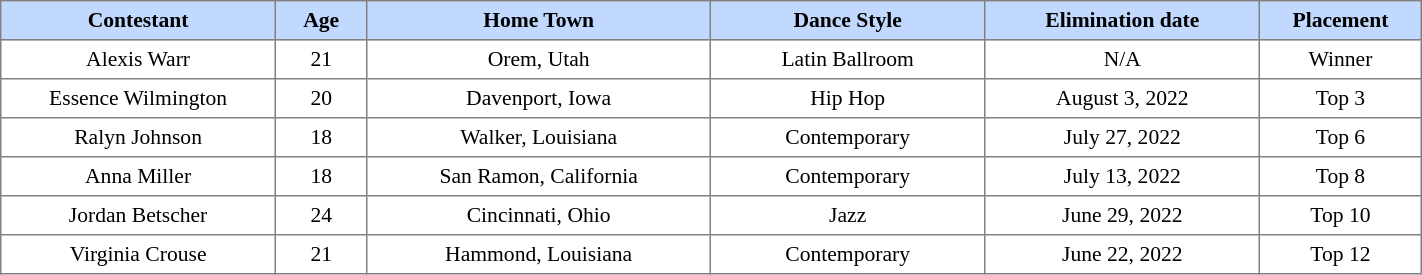<table border="1" cellpadding="4" cellspacing="0" style="text-align:center; font-size:90%; border-collapse:collapse; width:75%;">
<tr style="background:#C1D8FF;">
<th style="width:12%;">Contestant</th>
<th style="width:4%; text-align:center;">Age</th>
<th style="width:15%;">Home Town</th>
<th style="width:12%;">Dance Style</th>
<th style="width:12%;">Elimination date</th>
<th style="width:6%;">Placement</th>
</tr>
<tr>
<td>Alexis Warr</td>
<td>21</td>
<td>Orem, Utah</td>
<td>Latin Ballroom</td>
<td>N/A</td>
<td>Winner</td>
</tr>
<tr>
<td>Essence Wilmington</td>
<td>20</td>
<td>Davenport, Iowa</td>
<td>Hip Hop</td>
<td>August 3, 2022</td>
<td>Top 3</td>
</tr>
<tr>
<td>Ralyn Johnson</td>
<td>18</td>
<td>Walker, Louisiana</td>
<td>Contemporary</td>
<td>July 27, 2022</td>
<td>Top 6</td>
</tr>
<tr>
<td>Anna Miller</td>
<td>18</td>
<td>San Ramon, California</td>
<td>Contemporary</td>
<td>July 13, 2022</td>
<td>Top 8</td>
</tr>
<tr>
<td>Jordan Betscher</td>
<td>24</td>
<td>Cincinnati, Ohio</td>
<td>Jazz</td>
<td>June 29, 2022</td>
<td>Top 10</td>
</tr>
<tr>
<td>Virginia Crouse</td>
<td>21</td>
<td>Hammond, Louisiana</td>
<td>Contemporary</td>
<td>June 22, 2022</td>
<td>Top 12</td>
</tr>
</table>
